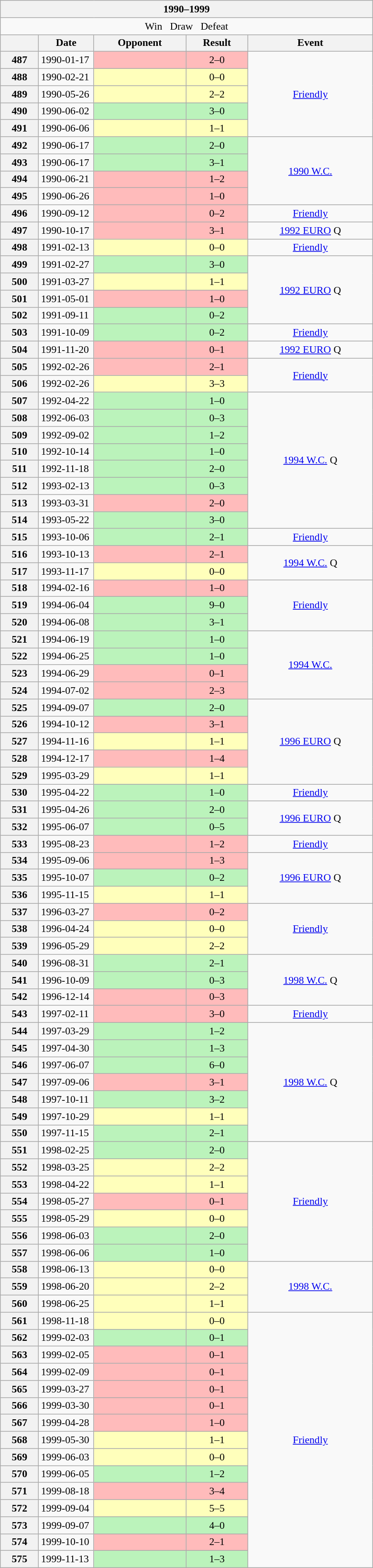<table class="wikitable collapsible" style="font-size: 90%; min-width: 520px">
<tr>
<th colspan="5" width="400">1990–1999</th>
</tr>
<tr>
<td align="center" colspan="5"> Win   Draw   Defeat</td>
</tr>
<tr>
<th></th>
<th width=70>Date</th>
<th>Opponent</th>
<th>Result</th>
<th>Event</th>
</tr>
<tr>
<th>487</th>
<td>1990-01-17</td>
<td bgcolor="#ffbbbb"></td>
<td bgcolor="#ffbbbb" align="center">2–0</td>
<td align="center" rowspan="5"><a href='#'>Friendly</a></td>
</tr>
<tr>
<th>488</th>
<td>1990-02-21</td>
<td bgcolor="#ffffbb"></td>
<td bgcolor="#ffffbb" align="center">0–0</td>
</tr>
<tr>
<th>489</th>
<td>1990-05-26</td>
<td bgcolor="#ffffbb"></td>
<td bgcolor="#ffffbb" align="center">2–2</td>
</tr>
<tr>
<th>490</th>
<td>1990-06-02</td>
<td bgcolor="#bbf3bb"></td>
<td bgcolor="#bbf3bb" align="center">3–0</td>
</tr>
<tr>
<th>491</th>
<td>1990-06-06</td>
<td bgcolor="#ffffbb"></td>
<td bgcolor="#ffffbb" align="center">1–1</td>
</tr>
<tr>
<th>492</th>
<td>1990-06-17</td>
<td bgcolor="#bbf3bb"></td>
<td bgcolor="#bbf3bb" align="center">2–0</td>
<td align="center" rowspan="4"> <a href='#'>1990 W.C.</a></td>
</tr>
<tr>
<th>493</th>
<td>1990-06-17</td>
<td bgcolor="#bbf3bb"></td>
<td bgcolor="#bbf3bb" align="center">3–1</td>
</tr>
<tr>
<th>494</th>
<td>1990-06-21</td>
<td bgcolor="#ffbbbb"></td>
<td bgcolor="#ffbbbb" align="center">1–2</td>
</tr>
<tr>
<th>495</th>
<td>1990-06-26</td>
<td bgcolor="#ffbbbb"></td>
<td bgcolor="#ffbbbb" align="center">1–0</td>
</tr>
<tr>
<th>496</th>
<td>1990-09-12</td>
<td bgcolor="#ffbbbb"></td>
<td bgcolor="#ffbbbb" align="center">0–2</td>
<td align="center"><a href='#'>Friendly</a></td>
</tr>
<tr>
<th>497</th>
<td>1990-10-17</td>
<td bgcolor="#ffbbbb"></td>
<td bgcolor="#ffbbbb" align="center">3–1</td>
<td align="center"> <a href='#'>1992 EURO</a> Q</td>
</tr>
<tr>
<th>498</th>
<td>1991-02-13</td>
<td bgcolor="#ffffbb"></td>
<td bgcolor="#ffffbb" align="center">0–0</td>
<td align="center"><a href='#'>Friendly</a></td>
</tr>
<tr>
<th>499</th>
<td>1991-02-27</td>
<td bgcolor="#bbf3bb"></td>
<td bgcolor="#bbf3bb" align="center">3–0</td>
<td rowspan="4" align="center"> <a href='#'>1992 EURO</a> Q</td>
</tr>
<tr>
<th>500</th>
<td>1991-03-27</td>
<td bgcolor="#ffffbb"></td>
<td bgcolor="#ffffbb" align="center">1–1</td>
</tr>
<tr>
<th>501</th>
<td>1991-05-01</td>
<td bgcolor="#ffbbbb"></td>
<td bgcolor="#ffbbbb" align="center">1–0</td>
</tr>
<tr>
<th>502</th>
<td>1991-09-11</td>
<td bgcolor="#bbf3bb"></td>
<td bgcolor="#bbf3bb" align="center">0–2</td>
</tr>
<tr>
<th>503</th>
<td>1991-10-09</td>
<td bgcolor="#bbf3bb"></td>
<td bgcolor="#bbf3bb" align="center">0–2</td>
<td align="center"><a href='#'>Friendly</a></td>
</tr>
<tr>
<th>504</th>
<td>1991-11-20</td>
<td bgcolor="#ffbbbb"></td>
<td bgcolor="#ffbbbb" align="center">0–1</td>
<td align="center"> <a href='#'>1992 EURO</a> Q</td>
</tr>
<tr>
<th>505</th>
<td>1992-02-26</td>
<td bgcolor="#ffbbbb"></td>
<td bgcolor="#ffbbbb" align="center">2–1</td>
<td align="center" rowspan="2"><a href='#'>Friendly</a></td>
</tr>
<tr>
<th>506</th>
<td>1992-02-26</td>
<td bgcolor="#ffffbb"></td>
<td bgcolor="#ffffbb" align="center">3–3</td>
</tr>
<tr>
<th>507</th>
<td>1992-04-22</td>
<td bgcolor="#bbf3bb"></td>
<td bgcolor="#bbf3bb" align="center">1–0</td>
<td align="center" rowspan="8"> <a href='#'>1994 W.C.</a> Q</td>
</tr>
<tr>
<th>508</th>
<td>1992-06-03</td>
<td bgcolor="#bbf3bb"></td>
<td bgcolor="#bbf3bb" align="center">0–3</td>
</tr>
<tr>
<th>509</th>
<td>1992-09-02</td>
<td bgcolor="#bbf3bb"></td>
<td bgcolor="#bbf3bb" align="center">1–2</td>
</tr>
<tr>
<th>510</th>
<td>1992-10-14</td>
<td bgcolor="#bbf3bb"></td>
<td bgcolor="#bbf3bb" align="center">1–0</td>
</tr>
<tr>
<th>511</th>
<td>1992-11-18</td>
<td bgcolor="#bbf3bb"></td>
<td bgcolor="#bbf3bb" align="center">2–0</td>
</tr>
<tr>
<th>512</th>
<td>1993-02-13</td>
<td bgcolor="#bbf3bb"></td>
<td bgcolor="#bbf3bb" align="center">0–3</td>
</tr>
<tr>
<th>513</th>
<td>1993-03-31</td>
<td bgcolor="#ffbbbb"></td>
<td bgcolor="#ffbbbb" align="center">2–0</td>
</tr>
<tr>
<th>514</th>
<td>1993-05-22</td>
<td bgcolor="#bbf3bb"></td>
<td bgcolor="#bbf3bb" align="center">3–0</td>
</tr>
<tr>
<th>515</th>
<td>1993-10-06</td>
<td bgcolor="#bbf3bb"></td>
<td bgcolor="#bbf3bb" align="center">2–1</td>
<td align="center"><a href='#'>Friendly</a></td>
</tr>
<tr>
<th>516</th>
<td>1993-10-13</td>
<td bgcolor="#ffbbbb"></td>
<td bgcolor="#ffbbbb" align="center">2–1</td>
<td align="center" rowspan="2"> <a href='#'>1994 W.C.</a> Q</td>
</tr>
<tr>
<th>517</th>
<td>1993-11-17</td>
<td bgcolor="#ffffbb"></td>
<td bgcolor="#ffffbb" align="center">0–0</td>
</tr>
<tr>
<th>518</th>
<td>1994-02-16</td>
<td bgcolor="#ffbbbb"></td>
<td bgcolor="#ffbbbb" align="center">1–0</td>
<td align="center" rowspan="3"><a href='#'>Friendly</a></td>
</tr>
<tr>
<th>519</th>
<td>1994-06-04</td>
<td bgcolor="#bbf3bb"></td>
<td bgcolor="#bbf3bb" align="center">9–0</td>
</tr>
<tr>
<th>520</th>
<td>1994-06-08</td>
<td bgcolor="#bbf3bb"></td>
<td bgcolor="#bbf3bb" align="center">3–1</td>
</tr>
<tr>
<th>521</th>
<td>1994-06-19</td>
<td bgcolor="#bbf3bb"></td>
<td bgcolor="#bbf3bb" align="center">1–0</td>
<td align="center" rowspan="4"> <a href='#'>1994 W.C.</a></td>
</tr>
<tr>
<th>522</th>
<td>1994-06-25</td>
<td bgcolor="#bbf3bb"></td>
<td bgcolor="#bbf3bb" align="center">1–0</td>
</tr>
<tr>
<th>523</th>
<td>1994-06-29</td>
<td bgcolor="#ffbbbb"></td>
<td bgcolor="#ffbbbb" align="center">0–1</td>
</tr>
<tr>
<th>524</th>
<td>1994-07-02</td>
<td bgcolor="#ffbbbb"></td>
<td bgcolor="#ffbbbb" align="center">2–3</td>
</tr>
<tr>
<th>525</th>
<td>1994-09-07</td>
<td bgcolor="#bbf3bb"></td>
<td bgcolor="#bbf3bb" align="center">2–0</td>
<td align="center" rowspan="5"> <a href='#'>1996 EURO</a> Q</td>
</tr>
<tr>
<th>526</th>
<td>1994-10-12</td>
<td bgcolor="#ffbbbb"></td>
<td bgcolor="#ffbbbb" align="center">3–1</td>
</tr>
<tr>
<th>527</th>
<td>1994-11-16</td>
<td bgcolor="#ffffbb"></td>
<td bgcolor="#ffffbb" align="center">1–1</td>
</tr>
<tr>
<th>528</th>
<td>1994-12-17</td>
<td bgcolor="#ffbbbb"></td>
<td bgcolor="#ffbbbb" align="center">1–4</td>
</tr>
<tr>
<th>529</th>
<td>1995-03-29</td>
<td bgcolor="#ffffbb"></td>
<td bgcolor="#ffffbb" align="center">1–1</td>
</tr>
<tr>
<th>530</th>
<td>1995-04-22</td>
<td bgcolor="#bbf3bb"></td>
<td bgcolor="#bbf3bb" align="center">1–0</td>
<td align="center"><a href='#'>Friendly</a></td>
</tr>
<tr>
<th>531</th>
<td>1995-04-26</td>
<td bgcolor="#bbf3bb"></td>
<td bgcolor="#bbf3bb" align="center">2–0</td>
<td align="center" rowspan="2"> <a href='#'>1996 EURO</a> Q</td>
</tr>
<tr>
<th>532</th>
<td>1995-06-07</td>
<td bgcolor="#bbf3bb"></td>
<td bgcolor="#bbf3bb" align="center">0–5</td>
</tr>
<tr>
<th>533</th>
<td>1995-08-23</td>
<td bgcolor="#ffbbbb"></td>
<td bgcolor="#ffbbbb" align="center">1–2</td>
<td align="center"><a href='#'>Friendly</a></td>
</tr>
<tr>
<th>534</th>
<td>1995-09-06</td>
<td bgcolor="#ffbbbb"></td>
<td bgcolor="#ffbbbb" align="center">1–3</td>
<td align="center" rowspan="3"> <a href='#'>1996 EURO</a> Q</td>
</tr>
<tr>
<th>535</th>
<td>1995-10-07</td>
<td bgcolor="#bbf3bb"></td>
<td bgcolor="#bbf3bb" align="center">0–2</td>
</tr>
<tr>
<th>536</th>
<td>1995-11-15</td>
<td bgcolor="#ffffbb"></td>
<td bgcolor="#ffffbb" align="center">1–1</td>
</tr>
<tr>
<th>537</th>
<td>1996-03-27</td>
<td bgcolor="#ffbbbb"></td>
<td bgcolor="#ffbbbb" align="center">0–2</td>
<td align="center" rowspan="3"><a href='#'>Friendly</a></td>
</tr>
<tr>
<th>538</th>
<td>1996-04-24</td>
<td bgcolor="#ffffbb"></td>
<td bgcolor="#ffffbb" align="center">0–0</td>
</tr>
<tr>
<th>539</th>
<td>1996-05-29</td>
<td bgcolor="#ffffbb"></td>
<td bgcolor="#ffffbb" align="center">2–2</td>
</tr>
<tr>
<th>540</th>
<td>1996-08-31</td>
<td bgcolor="#bbf3bb"></td>
<td bgcolor="#bbf3bb" align="center">2–1</td>
<td align="center" rowspan="3"> <a href='#'>1998 W.C.</a> Q</td>
</tr>
<tr>
<th>541</th>
<td>1996-10-09</td>
<td bgcolor="#bbf3bb"></td>
<td bgcolor="#bbf3bb" align="center">0–3</td>
</tr>
<tr>
<th>542</th>
<td>1996-12-14</td>
<td bgcolor="#ffbbbb"></td>
<td bgcolor="#ffbbbb" align="center">0–3</td>
</tr>
<tr>
<th>543</th>
<td>1997-02-11</td>
<td bgcolor="#ffbbbb"></td>
<td bgcolor="#ffbbbb" align="center">3–0</td>
<td align="center"><a href='#'>Friendly</a></td>
</tr>
<tr>
<th>544</th>
<td>1997-03-29</td>
<td bgcolor="#bbf3bb"></td>
<td bgcolor="#bbf3bb" align="center">1–2</td>
<td align="center" rowspan="7"> <a href='#'>1998 W.C.</a> Q</td>
</tr>
<tr>
<th>545</th>
<td>1997-04-30</td>
<td bgcolor="#bbf3bb"></td>
<td bgcolor="#bbf3bb" align="center">1–3</td>
</tr>
<tr>
<th>546</th>
<td>1997-06-07</td>
<td bgcolor="#bbf3bb"></td>
<td bgcolor="#bbf3bb" align="center">6–0</td>
</tr>
<tr>
<th>547</th>
<td>1997-09-06</td>
<td bgcolor="#ffbbbb"></td>
<td bgcolor="#ffbbbb" align="center">3–1</td>
</tr>
<tr>
<th>548</th>
<td>1997-10-11</td>
<td bgcolor="#bbf3bb"></td>
<td bgcolor="#bbf3bb" align="center">3–2</td>
</tr>
<tr>
<th>549</th>
<td>1997-10-29</td>
<td bgcolor="#ffffbb"></td>
<td bgcolor="#ffffbb" align="center">1–1</td>
</tr>
<tr>
<th>550</th>
<td>1997-11-15</td>
<td bgcolor="#bbf3bb"></td>
<td bgcolor="#bbf3bb" align="center">2–1</td>
</tr>
<tr>
<th>551</th>
<td>1998-02-25</td>
<td bgcolor="#bbf3bb"></td>
<td bgcolor="#bbf3bb" align="center">2–0</td>
<td align="center" rowspan="7"><a href='#'>Friendly</a></td>
</tr>
<tr>
<th>552</th>
<td>1998-03-25</td>
<td bgcolor="#ffffbb"></td>
<td bgcolor="#ffffbb" align="center">2–2</td>
</tr>
<tr>
<th>553</th>
<td>1998-04-22</td>
<td bgcolor="#ffffbb"></td>
<td bgcolor="#ffffbb" align="center">1–1</td>
</tr>
<tr>
<th>554</th>
<td>1998-05-27</td>
<td bgcolor="#ffbbbb"></td>
<td bgcolor="#ffbbbb" align="center">0–1</td>
</tr>
<tr>
<th>555</th>
<td>1998-05-29</td>
<td bgcolor="#ffffbb"></td>
<td bgcolor="#ffffbb" align="center">0–0</td>
</tr>
<tr>
<th>556</th>
<td>1998-06-03</td>
<td bgcolor="#bbf3bb"></td>
<td bgcolor="#bbf3bb" align="center">2–0</td>
</tr>
<tr>
<th>557</th>
<td>1998-06-06</td>
<td bgcolor="#bbf3bb"></td>
<td bgcolor="#bbf3bb" align="center">1–0</td>
</tr>
<tr>
<th>558</th>
<td>1998-06-13</td>
<td bgcolor="#ffffbb"></td>
<td bgcolor="#ffffbb" align="center">0–0</td>
<td align="center" rowspan="3"> <a href='#'>1998 W.C.</a></td>
</tr>
<tr>
<th>559</th>
<td>1998-06-20</td>
<td bgcolor="#ffffbb"></td>
<td bgcolor="#ffffbb" align="center">2–2</td>
</tr>
<tr>
<th>560</th>
<td>1998-06-25</td>
<td bgcolor="#ffffbb"></td>
<td bgcolor="#ffffbb" align="center">1–1</td>
</tr>
<tr>
<th>561</th>
<td>1998-11-18</td>
<td bgcolor="#ffffbb"></td>
<td bgcolor="#ffffbb" align="center">0–0</td>
<td align="center" rowspan="15"><a href='#'>Friendly</a></td>
</tr>
<tr>
<th>562</th>
<td>1999-02-03</td>
<td bgcolor="#bbf3bb"></td>
<td bgcolor="#bbf3bb" align="center">0–1</td>
</tr>
<tr>
<th>563</th>
<td>1999-02-05</td>
<td bgcolor="#ffbbbb"></td>
<td bgcolor="#ffbbbb" align="center">0–1</td>
</tr>
<tr>
<th>564</th>
<td>1999-02-09</td>
<td bgcolor="#ffbbbb"></td>
<td bgcolor="#ffbbbb" align="center">0–1</td>
</tr>
<tr>
<th>565</th>
<td>1999-03-27</td>
<td bgcolor="#ffbbbb"></td>
<td bgcolor="#ffbbbb" align="center">0–1</td>
</tr>
<tr>
<th>566</th>
<td>1999-03-30</td>
<td bgcolor="#ffbbbb"></td>
<td bgcolor="#ffbbbb" align="center">0–1</td>
</tr>
<tr>
<th>567</th>
<td>1999-04-28</td>
<td bgcolor="#ffbbbb"></td>
<td bgcolor="#ffbbbb" align="center">1–0</td>
</tr>
<tr>
<th>568</th>
<td>1999-05-30</td>
<td bgcolor="#ffffbb"></td>
<td bgcolor="#ffffbb" align="center">1–1</td>
</tr>
<tr>
<th>569</th>
<td>1999-06-03</td>
<td bgcolor="#ffffbb"></td>
<td bgcolor="#ffffbb" align="center">0–0</td>
</tr>
<tr>
<th>570</th>
<td>1999-06-05</td>
<td bgcolor="#bbf3bb"></td>
<td bgcolor="#bbf3bb" align="center">1–2</td>
</tr>
<tr>
<th>571</th>
<td>1999-08-18</td>
<td bgcolor="#ffbbbb"></td>
<td bgcolor="#ffbbbb" align="center">3–4</td>
</tr>
<tr>
<th>572</th>
<td>1999-09-04</td>
<td bgcolor="#ffffbb"></td>
<td bgcolor="#ffffbb" align="center">5–5</td>
</tr>
<tr>
<th>573</th>
<td>1999-09-07</td>
<td bgcolor="#bbf3bb"></td>
<td bgcolor="#bbf3bb" align="center">4–0</td>
</tr>
<tr>
<th>574</th>
<td>1999-10-10</td>
<td bgcolor="#ffbbbb"></td>
<td bgcolor="#ffbbbb" align="center">2–1</td>
</tr>
<tr>
<th>575</th>
<td>1999-11-13</td>
<td bgcolor="#bbf3bb"></td>
<td bgcolor="#bbf3bb" align="center">1–3</td>
</tr>
</table>
